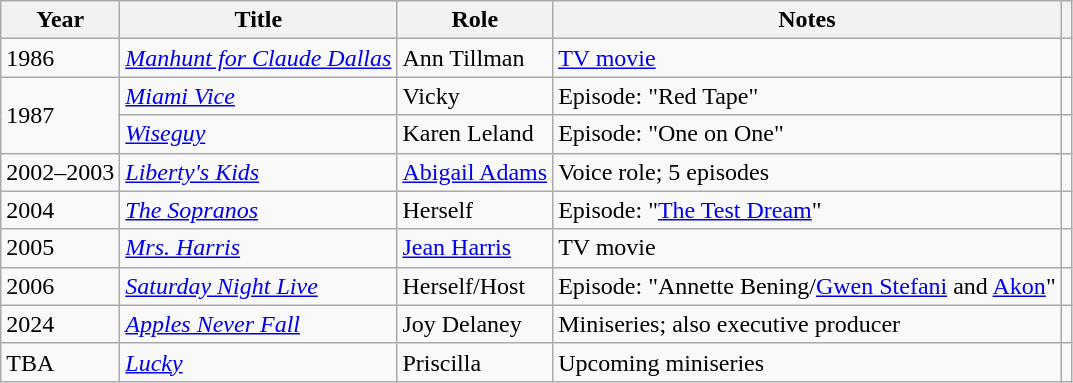<table class="wikitable sortable">
<tr>
<th>Year</th>
<th>Title</th>
<th>Role</th>
<th class="unsortable">Notes</th>
<th class="unsortable"></th>
</tr>
<tr>
<td>1986</td>
<td><em><a href='#'>Manhunt for Claude Dallas</a></em></td>
<td>Ann Tillman</td>
<td><a href='#'>TV movie</a></td>
<td></td>
</tr>
<tr>
<td rowspan="2">1987</td>
<td><em><a href='#'>Miami Vice</a></em></td>
<td>Vicky</td>
<td>Episode: "Red Tape"</td>
<td></td>
</tr>
<tr>
<td><em><a href='#'>Wiseguy</a></em></td>
<td>Karen Leland</td>
<td>Episode: "One on One"</td>
<td></td>
</tr>
<tr>
<td>2002–2003</td>
<td><em><a href='#'>Liberty's Kids</a></em></td>
<td><a href='#'>Abigail Adams</a></td>
<td>Voice role; 5 episodes</td>
<td></td>
</tr>
<tr>
<td>2004</td>
<td><em><a href='#'>The Sopranos</a></em></td>
<td>Herself</td>
<td>Episode: "<a href='#'>The Test Dream</a>"</td>
<td></td>
</tr>
<tr>
<td>2005</td>
<td><em><a href='#'>Mrs. Harris</a></em></td>
<td><a href='#'>Jean Harris</a></td>
<td>TV movie</td>
<td></td>
</tr>
<tr>
<td>2006</td>
<td><em><a href='#'>Saturday Night Live</a></em></td>
<td>Herself/Host</td>
<td>Episode: "Annette Bening/<a href='#'>Gwen Stefani</a> and <a href='#'>Akon</a>"</td>
<td></td>
</tr>
<tr>
<td>2024</td>
<td><em><a href='#'>Apples Never Fall</a></em></td>
<td>Joy Delaney</td>
<td>Miniseries; also executive producer</td>
<td></td>
</tr>
<tr>
<td>TBA</td>
<td><em><a href='#'>Lucky</a></em></td>
<td>Priscilla</td>
<td>Upcoming miniseries</td>
<td></td>
</tr>
</table>
